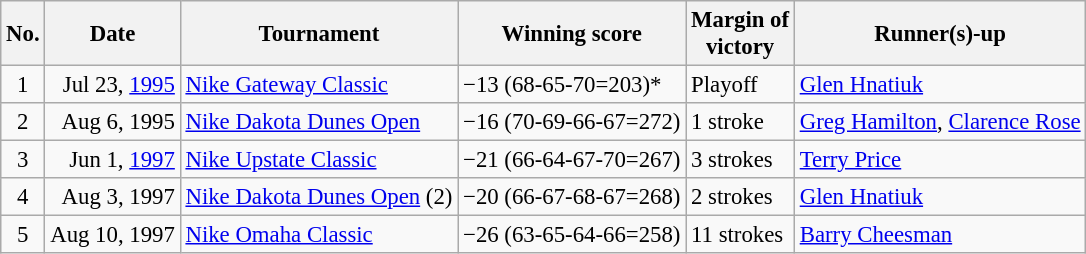<table class="wikitable" style="font-size:95%;">
<tr>
<th>No.</th>
<th>Date</th>
<th>Tournament</th>
<th>Winning score</th>
<th>Margin of<br>victory</th>
<th>Runner(s)-up</th>
</tr>
<tr>
<td align=center>1</td>
<td align=right>Jul 23, <a href='#'>1995</a></td>
<td><a href='#'>Nike Gateway Classic</a></td>
<td>−13 (68-65-70=203)*</td>
<td>Playoff</td>
<td> <a href='#'>Glen Hnatiuk</a></td>
</tr>
<tr>
<td align=center>2</td>
<td align=right>Aug 6, 1995</td>
<td><a href='#'>Nike Dakota Dunes Open</a></td>
<td>−16 (70-69-66-67=272)</td>
<td>1 stroke</td>
<td> <a href='#'>Greg Hamilton</a>,  <a href='#'>Clarence Rose</a></td>
</tr>
<tr>
<td align=center>3</td>
<td align=right>Jun 1, <a href='#'>1997</a></td>
<td><a href='#'>Nike Upstate Classic</a></td>
<td>−21 (66-64-67-70=267)</td>
<td>3 strokes</td>
<td> <a href='#'>Terry Price</a></td>
</tr>
<tr>
<td align=center>4</td>
<td align=right>Aug 3, 1997</td>
<td><a href='#'>Nike Dakota Dunes Open</a> (2)</td>
<td>−20 (66-67-68-67=268)</td>
<td>2 strokes</td>
<td> <a href='#'>Glen Hnatiuk</a></td>
</tr>
<tr>
<td align=center>5</td>
<td align=right>Aug 10, 1997</td>
<td><a href='#'>Nike Omaha Classic</a></td>
<td>−26 (63-65-64-66=258)</td>
<td>11 strokes</td>
<td> <a href='#'>Barry Cheesman</a></td>
</tr>
</table>
